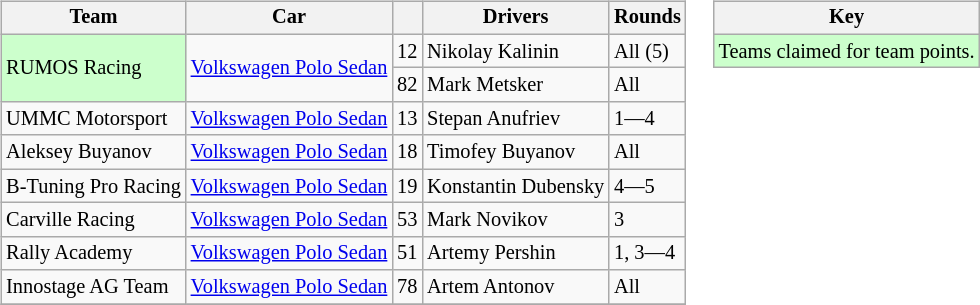<table>
<tr>
<td><br><table class="wikitable" style="font-size: 85%">
<tr>
<th>Team</th>
<th>Car</th>
<th></th>
<th>Drivers</th>
<th>Rounds</th>
</tr>
<tr>
<td rowspan=2 style="background:#ccffcc;">RUMOS Racing</td>
<td rowspan=2><a href='#'>Volkswagen Polo Sedan</a></td>
<td>12</td>
<td>Nikolay Kalinin</td>
<td>All (5)</td>
</tr>
<tr>
<td>82</td>
<td>Mark Metsker</td>
<td>All</td>
</tr>
<tr>
<td>UMMC Motorsport</td>
<td><a href='#'>Volkswagen Polo Sedan</a></td>
<td>13</td>
<td>Stepan Anufriev</td>
<td>1—4</td>
</tr>
<tr>
<td>Aleksey Buyanov</td>
<td><a href='#'>Volkswagen Polo Sedan</a></td>
<td>18</td>
<td>Timofey Buyanov</td>
<td>All</td>
</tr>
<tr>
<td>B-Tuning Pro Racing</td>
<td><a href='#'>Volkswagen Polo Sedan</a></td>
<td>19</td>
<td>Konstantin Dubensky</td>
<td>4—5</td>
</tr>
<tr>
<td>Carville Racing</td>
<td><a href='#'>Volkswagen Polo Sedan</a></td>
<td>53</td>
<td>Mark Novikov</td>
<td>3</td>
</tr>
<tr>
<td>Rally Academy</td>
<td><a href='#'>Volkswagen Polo Sedan</a></td>
<td>51</td>
<td>Artemy Pershin</td>
<td>1, 3—4</td>
</tr>
<tr>
<td>Innostage AG Team</td>
<td><a href='#'>Volkswagen Polo Sedan</a></td>
<td>78</td>
<td>Artem Antonov</td>
<td>All</td>
</tr>
<tr>
</tr>
</table>
</td>
<td valign="top"><br><table class="wikitable" style="font-size: 85%">
<tr>
<th colspan=2>Key</th>
</tr>
<tr>
<td colspan=2 style="background:#ccffcc;">Teams claimed for team points.</td>
</tr>
</table>
</td>
</tr>
</table>
